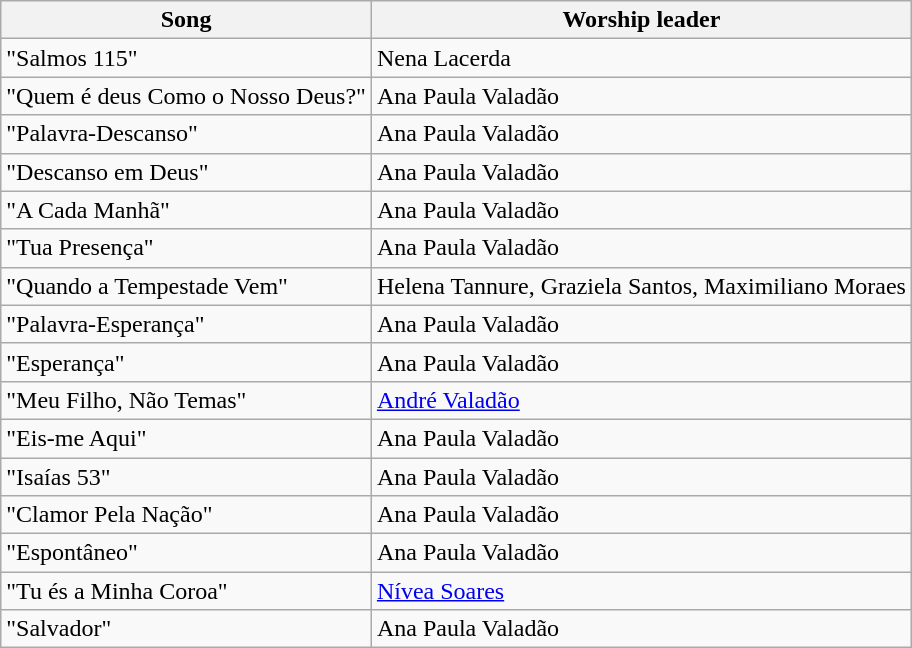<table class="wikitable">
<tr>
<th>Song</th>
<th>Worship leader</th>
</tr>
<tr>
<td>"Salmos 115"</td>
<td>Nena Lacerda</td>
</tr>
<tr>
<td>"Quem é deus Como o Nosso Deus?"</td>
<td>Ana Paula Valadão</td>
</tr>
<tr>
<td>"Palavra-Descanso"</td>
<td>Ana Paula Valadão</td>
</tr>
<tr>
<td>"Descanso em Deus"</td>
<td>Ana Paula Valadão</td>
</tr>
<tr>
<td>"A Cada Manhã"</td>
<td>Ana Paula Valadão</td>
</tr>
<tr>
<td>"Tua Presença"</td>
<td>Ana Paula Valadão</td>
</tr>
<tr>
<td>"Quando a Tempestade Vem"</td>
<td>Helena Tannure, Graziela Santos, Maximiliano Moraes</td>
</tr>
<tr>
<td>"Palavra-Esperança"</td>
<td>Ana Paula Valadão</td>
</tr>
<tr>
<td>"Esperança"</td>
<td>Ana Paula Valadão</td>
</tr>
<tr>
<td>"Meu Filho, Não Temas"</td>
<td><a href='#'>André Valadão</a></td>
</tr>
<tr>
<td>"Eis-me Aqui"</td>
<td>Ana Paula Valadão</td>
</tr>
<tr>
<td>"Isaías 53"</td>
<td>Ana Paula Valadão</td>
</tr>
<tr>
<td>"Clamor Pela Nação"</td>
<td>Ana Paula Valadão</td>
</tr>
<tr>
<td>"Espontâneo"</td>
<td>Ana Paula Valadão</td>
</tr>
<tr>
<td>"Tu és a Minha Coroa"</td>
<td><a href='#'>Nívea Soares</a></td>
</tr>
<tr>
<td>"Salvador"</td>
<td>Ana Paula Valadão</td>
</tr>
</table>
